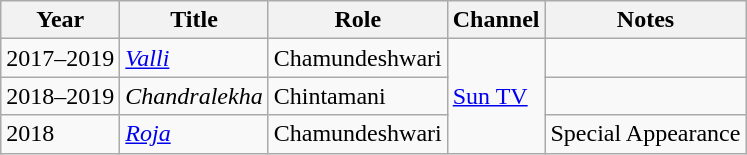<table class="wikitable">
<tr>
<th>Year</th>
<th>Title</th>
<th>Role</th>
<th>Channel</th>
<th>Notes</th>
</tr>
<tr>
<td>2017–2019</td>
<td><em><a href='#'>Valli</a></em></td>
<td>Chamundeshwari</td>
<td rowspan=3><a href='#'>Sun TV</a></td>
<td></td>
</tr>
<tr>
<td>2018–2019</td>
<td><em>Chandralekha</em></td>
<td>Chintamani</td>
<td></td>
</tr>
<tr>
<td>2018</td>
<td><em><a href='#'>Roja</a></em></td>
<td>Chamundeshwari</td>
<td>Special Appearance</td>
</tr>
</table>
